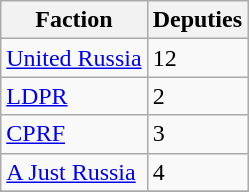<table class="wikitable">
<tr>
<th>Faction</th>
<th>Deputies</th>
</tr>
<tr>
<td><a href='#'>United Russia</a></td>
<td>12</td>
</tr>
<tr>
<td><a href='#'>LDPR</a></td>
<td>2</td>
</tr>
<tr>
<td><a href='#'>CPRF</a></td>
<td>3</td>
</tr>
<tr>
<td><a href='#'>A Just Russia</a></td>
<td>4</td>
</tr>
<tr>
</tr>
</table>
